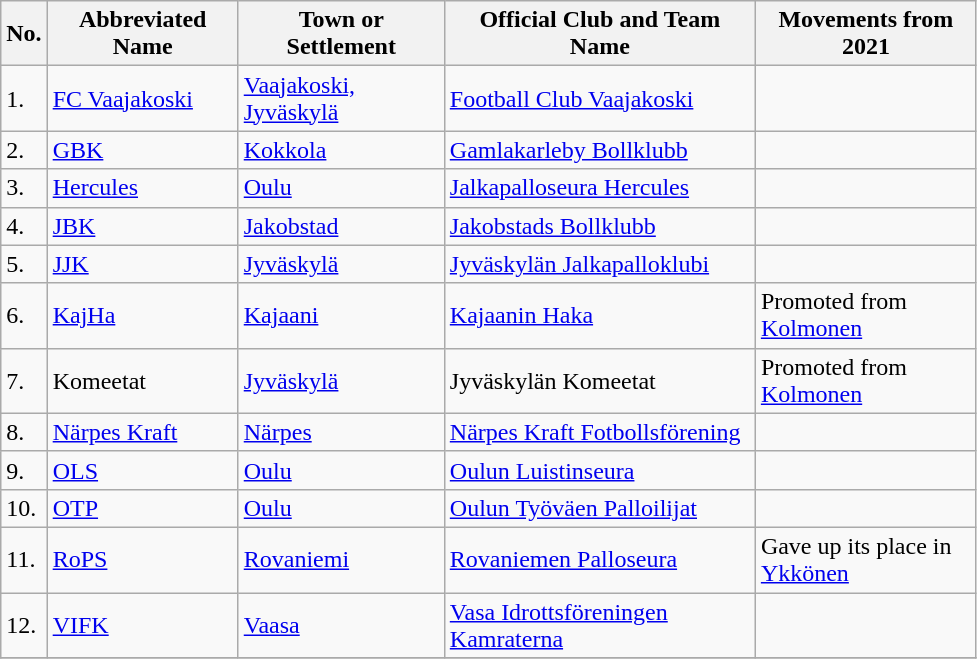<table class="wikitable sortable" style="text-align: left;">
<tr>
<th width=20>No.</th>
<th width=120>Abbreviated Name</th>
<th width=130>Town or Settlement</th>
<th width=200>Official Club and Team Name</th>
<th width=140>Movements from 2021</th>
</tr>
<tr>
<td>1.</td>
<td><a href='#'>FC Vaajakoski</a></td>
<td><a href='#'>Vaajakoski, Jyväskylä</a></td>
<td><a href='#'>Football Club Vaajakoski</a></td>
<td></td>
</tr>
<tr>
<td>2.</td>
<td><a href='#'>GBK</a></td>
<td><a href='#'>Kokkola</a></td>
<td><a href='#'>Gamlakarleby Bollklubb</a></td>
<td></td>
</tr>
<tr>
<td>3.</td>
<td><a href='#'>Hercules</a></td>
<td><a href='#'>Oulu</a></td>
<td><a href='#'>Jalkapalloseura Hercules</a></td>
<td></td>
</tr>
<tr>
<td>4.</td>
<td><a href='#'>JBK</a></td>
<td><a href='#'>Jakobstad</a></td>
<td><a href='#'>Jakobstads Bollklubb</a></td>
<td></td>
</tr>
<tr>
<td>5.</td>
<td><a href='#'>JJK</a></td>
<td><a href='#'>Jyväskylä</a></td>
<td><a href='#'>Jyväskylän Jalkapalloklubi</a></td>
<td></td>
</tr>
<tr>
<td>6.</td>
<td><a href='#'>KajHa</a></td>
<td><a href='#'>Kajaani</a></td>
<td><a href='#'>Kajaanin Haka</a></td>
<td>Promoted from <a href='#'>Kolmonen</a></td>
</tr>
<tr>
<td>7.</td>
<td>Komeetat</td>
<td><a href='#'>Jyväskylä</a></td>
<td>Jyväskylän Komeetat</td>
<td>Promoted from <a href='#'>Kolmonen</a></td>
</tr>
<tr>
<td>8.</td>
<td><a href='#'>Närpes Kraft</a></td>
<td><a href='#'>Närpes</a></td>
<td><a href='#'>Närpes Kraft Fotbollsförening</a></td>
<td></td>
</tr>
<tr>
<td>9.</td>
<td><a href='#'>OLS</a></td>
<td><a href='#'>Oulu</a></td>
<td><a href='#'>Oulun Luistinseura</a></td>
<td></td>
</tr>
<tr>
<td>10.</td>
<td><a href='#'>OTP</a></td>
<td><a href='#'>Oulu</a></td>
<td><a href='#'>Oulun Työväen Palloilijat</a></td>
<td></td>
</tr>
<tr>
<td>11.</td>
<td><a href='#'>RoPS</a></td>
<td><a href='#'>Rovaniemi</a></td>
<td><a href='#'>Rovaniemen Palloseura</a></td>
<td>Gave up its place in <a href='#'>Ykkönen</a></td>
</tr>
<tr>
<td>12.</td>
<td><a href='#'>VIFK</a></td>
<td><a href='#'>Vaasa</a></td>
<td><a href='#'>Vasa Idrottsföreningen Kamraterna</a></td>
<td></td>
</tr>
<tr>
</tr>
</table>
